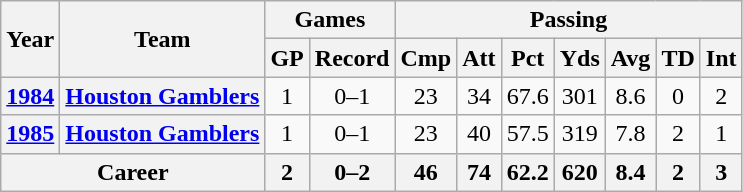<table class="wikitable" style="text-align:center">
<tr>
<th rowspan="2">Year</th>
<th rowspan="2">Team</th>
<th colspan="2">Games</th>
<th colspan="7">Passing</th>
</tr>
<tr>
<th>GP</th>
<th>Record</th>
<th>Cmp</th>
<th>Att</th>
<th>Pct</th>
<th>Yds</th>
<th>Avg</th>
<th>TD</th>
<th>Int</th>
</tr>
<tr>
<th><a href='#'>1984</a></th>
<th><a href='#'>Houston Gamblers</a></th>
<td>1</td>
<td>0–1</td>
<td>23</td>
<td>34</td>
<td>67.6</td>
<td>301</td>
<td>8.6</td>
<td>0</td>
<td>2</td>
</tr>
<tr>
<th><a href='#'>1985</a></th>
<th><a href='#'>Houston Gamblers</a></th>
<td>1</td>
<td>0–1</td>
<td>23</td>
<td>40</td>
<td>57.5</td>
<td>319</td>
<td>7.8</td>
<td>2</td>
<td>1</td>
</tr>
<tr>
<th colspan="2">Career</th>
<th>2</th>
<th>0–2</th>
<th>46</th>
<th>74</th>
<th>62.2</th>
<th>620</th>
<th>8.4</th>
<th>2</th>
<th>3</th>
</tr>
</table>
